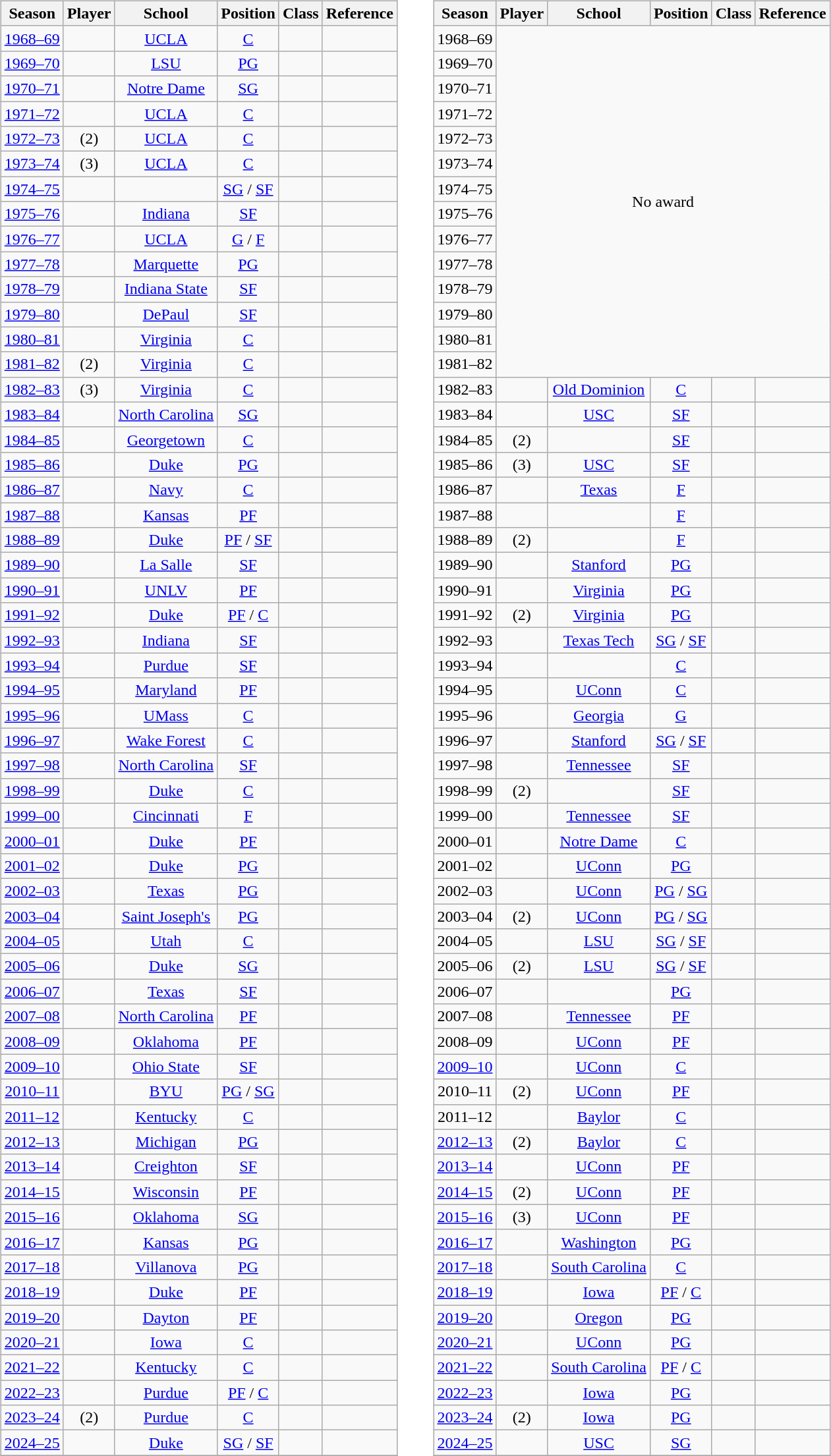<table>
<tr valign="top">
<td><br><table class="wikitable sortable" style="text-align:center;">
<tr>
<th>Season</th>
<th>Player</th>
<th>School</th>
<th>Position</th>
<th>Class</th>
<th class="unsortable">Reference</th>
</tr>
<tr>
<td><a href='#'>1968–69</a></td>
<td></td>
<td><a href='#'>UCLA</a></td>
<td><a href='#'>C</a></td>
<td></td>
<td></td>
</tr>
<tr>
<td><a href='#'>1969–70</a></td>
<td></td>
<td><a href='#'>LSU</a></td>
<td><a href='#'>PG</a></td>
<td></td>
<td></td>
</tr>
<tr>
<td><a href='#'>1970–71</a></td>
<td></td>
<td><a href='#'>Notre Dame</a></td>
<td><a href='#'>SG</a></td>
<td></td>
<td></td>
</tr>
<tr>
<td><a href='#'>1971–72</a></td>
<td></td>
<td><a href='#'>UCLA</a></td>
<td><a href='#'>C</a></td>
<td></td>
<td></td>
</tr>
<tr>
<td><a href='#'>1972–73</a></td>
<td> (2)</td>
<td><a href='#'>UCLA</a></td>
<td><a href='#'>C</a></td>
<td></td>
<td></td>
</tr>
<tr>
<td><a href='#'>1973–74</a></td>
<td> (3)</td>
<td><a href='#'>UCLA</a></td>
<td><a href='#'>C</a></td>
<td></td>
<td></td>
</tr>
<tr>
<td><a href='#'>1974–75</a></td>
<td></td>
<td></td>
<td><a href='#'>SG</a> / <a href='#'>SF</a></td>
<td></td>
<td></td>
</tr>
<tr>
<td><a href='#'>1975–76</a></td>
<td></td>
<td><a href='#'>Indiana</a></td>
<td><a href='#'>SF</a></td>
<td></td>
<td></td>
</tr>
<tr>
<td><a href='#'>1976–77</a></td>
<td></td>
<td><a href='#'>UCLA</a></td>
<td><a href='#'>G</a> / <a href='#'>F</a></td>
<td></td>
<td></td>
</tr>
<tr>
<td><a href='#'>1977–78</a></td>
<td></td>
<td><a href='#'>Marquette</a></td>
<td><a href='#'>PG</a></td>
<td></td>
<td></td>
</tr>
<tr>
<td><a href='#'>1978–79</a></td>
<td></td>
<td><a href='#'>Indiana State</a></td>
<td><a href='#'>SF</a></td>
<td></td>
<td></td>
</tr>
<tr>
<td><a href='#'>1979–80</a></td>
<td></td>
<td><a href='#'>DePaul</a></td>
<td><a href='#'>SF</a></td>
<td></td>
<td></td>
</tr>
<tr>
<td><a href='#'>1980–81</a></td>
<td></td>
<td><a href='#'>Virginia</a></td>
<td><a href='#'>C</a></td>
<td></td>
<td></td>
</tr>
<tr>
<td><a href='#'>1981–82</a></td>
<td> (2)</td>
<td><a href='#'>Virginia</a></td>
<td><a href='#'>C</a></td>
<td></td>
<td></td>
</tr>
<tr>
<td><a href='#'>1982–83</a></td>
<td> (3)</td>
<td><a href='#'>Virginia</a></td>
<td><a href='#'>C</a></td>
<td></td>
<td></td>
</tr>
<tr>
<td><a href='#'>1983–84</a></td>
<td></td>
<td><a href='#'>North Carolina</a></td>
<td><a href='#'>SG</a></td>
<td></td>
<td></td>
</tr>
<tr>
<td><a href='#'>1984–85</a></td>
<td></td>
<td><a href='#'>Georgetown</a></td>
<td><a href='#'>C</a></td>
<td></td>
<td></td>
</tr>
<tr>
<td><a href='#'>1985–86</a></td>
<td></td>
<td><a href='#'>Duke</a></td>
<td><a href='#'>PG</a></td>
<td></td>
<td></td>
</tr>
<tr>
<td><a href='#'>1986–87</a></td>
<td></td>
<td><a href='#'>Navy</a></td>
<td><a href='#'>C</a></td>
<td></td>
<td></td>
</tr>
<tr>
<td><a href='#'>1987–88</a></td>
<td></td>
<td><a href='#'>Kansas</a></td>
<td><a href='#'>PF</a></td>
<td></td>
<td></td>
</tr>
<tr>
<td><a href='#'>1988–89</a></td>
<td></td>
<td><a href='#'>Duke</a></td>
<td><a href='#'>PF</a> / <a href='#'>SF</a></td>
<td></td>
<td></td>
</tr>
<tr>
<td><a href='#'>1989–90</a></td>
<td></td>
<td><a href='#'>La Salle</a></td>
<td><a href='#'>SF</a></td>
<td></td>
<td></td>
</tr>
<tr>
<td><a href='#'>1990–91</a></td>
<td></td>
<td><a href='#'>UNLV</a></td>
<td><a href='#'>PF</a></td>
<td></td>
<td></td>
</tr>
<tr>
<td><a href='#'>1991–92</a></td>
<td></td>
<td><a href='#'>Duke</a></td>
<td><a href='#'>PF</a> / <a href='#'>C</a></td>
<td></td>
<td></td>
</tr>
<tr>
<td><a href='#'>1992–93</a></td>
<td></td>
<td><a href='#'>Indiana</a></td>
<td><a href='#'>SF</a></td>
<td></td>
<td></td>
</tr>
<tr>
<td><a href='#'>1993–94</a></td>
<td></td>
<td><a href='#'>Purdue</a></td>
<td><a href='#'>SF</a></td>
<td></td>
<td></td>
</tr>
<tr>
<td><a href='#'>1994–95</a></td>
<td></td>
<td><a href='#'>Maryland</a></td>
<td><a href='#'>PF</a></td>
<td></td>
<td></td>
</tr>
<tr>
<td><a href='#'>1995–96</a></td>
<td></td>
<td><a href='#'>UMass</a></td>
<td><a href='#'>C</a></td>
<td></td>
<td></td>
</tr>
<tr>
<td><a href='#'>1996–97</a></td>
<td></td>
<td><a href='#'>Wake Forest</a></td>
<td><a href='#'>C</a></td>
<td></td>
<td></td>
</tr>
<tr>
<td><a href='#'>1997–98</a></td>
<td></td>
<td><a href='#'>North Carolina</a></td>
<td><a href='#'>SF</a></td>
<td></td>
<td></td>
</tr>
<tr>
<td><a href='#'>1998–99</a></td>
<td></td>
<td><a href='#'>Duke</a></td>
<td><a href='#'>C</a></td>
<td></td>
<td></td>
</tr>
<tr>
<td><a href='#'>1999–00</a></td>
<td></td>
<td><a href='#'>Cincinnati</a></td>
<td><a href='#'>F</a></td>
<td></td>
<td></td>
</tr>
<tr>
<td><a href='#'>2000–01</a></td>
<td></td>
<td><a href='#'>Duke</a></td>
<td><a href='#'>PF</a></td>
<td></td>
<td></td>
</tr>
<tr>
<td><a href='#'>2001–02</a></td>
<td></td>
<td><a href='#'>Duke</a></td>
<td><a href='#'>PG</a></td>
<td></td>
<td></td>
</tr>
<tr>
<td><a href='#'>2002–03</a></td>
<td></td>
<td><a href='#'>Texas</a></td>
<td><a href='#'>PG</a></td>
<td></td>
<td></td>
</tr>
<tr>
<td><a href='#'>2003–04</a></td>
<td></td>
<td><a href='#'>Saint Joseph's</a></td>
<td><a href='#'>PG</a></td>
<td></td>
<td></td>
</tr>
<tr>
<td><a href='#'>2004–05</a></td>
<td></td>
<td><a href='#'>Utah</a></td>
<td><a href='#'>C</a></td>
<td></td>
<td></td>
</tr>
<tr>
<td><a href='#'>2005–06</a></td>
<td></td>
<td><a href='#'>Duke</a></td>
<td><a href='#'>SG</a></td>
<td></td>
<td></td>
</tr>
<tr>
<td><a href='#'>2006–07</a></td>
<td></td>
<td><a href='#'>Texas</a></td>
<td><a href='#'>SF</a></td>
<td></td>
<td></td>
</tr>
<tr>
<td><a href='#'>2007–08</a></td>
<td></td>
<td><a href='#'>North Carolina</a></td>
<td><a href='#'>PF</a></td>
<td></td>
<td></td>
</tr>
<tr>
<td><a href='#'>2008–09</a></td>
<td></td>
<td><a href='#'>Oklahoma</a></td>
<td><a href='#'>PF</a></td>
<td></td>
<td></td>
</tr>
<tr>
<td><a href='#'>2009–10</a></td>
<td></td>
<td><a href='#'>Ohio State</a></td>
<td><a href='#'>SF</a></td>
<td></td>
<td></td>
</tr>
<tr>
<td><a href='#'>2010–11</a></td>
<td></td>
<td><a href='#'>BYU</a></td>
<td><a href='#'>PG</a> / <a href='#'>SG</a></td>
<td></td>
<td></td>
</tr>
<tr>
<td><a href='#'>2011–12</a></td>
<td></td>
<td><a href='#'>Kentucky</a></td>
<td><a href='#'>C</a></td>
<td></td>
<td></td>
</tr>
<tr>
<td><a href='#'>2012–13</a></td>
<td></td>
<td><a href='#'>Michigan</a></td>
<td><a href='#'>PG</a></td>
<td></td>
<td></td>
</tr>
<tr>
<td><a href='#'>2013–14</a></td>
<td></td>
<td><a href='#'>Creighton</a></td>
<td><a href='#'>SF</a></td>
<td></td>
<td></td>
</tr>
<tr>
<td><a href='#'>2014–15</a></td>
<td></td>
<td><a href='#'>Wisconsin</a></td>
<td><a href='#'>PF</a></td>
<td></td>
<td></td>
</tr>
<tr>
<td><a href='#'>2015–16</a></td>
<td></td>
<td><a href='#'>Oklahoma</a></td>
<td><a href='#'>SG</a></td>
<td></td>
<td></td>
</tr>
<tr>
<td><a href='#'>2016–17</a></td>
<td></td>
<td><a href='#'>Kansas</a></td>
<td><a href='#'>PG</a></td>
<td></td>
<td></td>
</tr>
<tr>
<td><a href='#'>2017–18</a></td>
<td></td>
<td><a href='#'>Villanova</a></td>
<td><a href='#'>PG</a></td>
<td></td>
<td></td>
</tr>
<tr>
<td><a href='#'>2018–19</a></td>
<td></td>
<td><a href='#'>Duke</a></td>
<td><a href='#'>PF</a></td>
<td></td>
<td></td>
</tr>
<tr>
<td><a href='#'>2019–20</a></td>
<td></td>
<td><a href='#'>Dayton</a></td>
<td><a href='#'>PF</a></td>
<td></td>
<td></td>
</tr>
<tr>
<td><a href='#'>2020–21</a></td>
<td></td>
<td><a href='#'>Iowa</a></td>
<td><a href='#'>C</a></td>
<td></td>
<td></td>
</tr>
<tr>
<td><a href='#'>2021–22</a></td>
<td></td>
<td><a href='#'>Kentucky</a></td>
<td><a href='#'>C</a></td>
<td></td>
<td></td>
</tr>
<tr>
<td><a href='#'>2022–23</a></td>
<td></td>
<td><a href='#'>Purdue</a></td>
<td><a href='#'>PF</a> / <a href='#'>C</a></td>
<td></td>
<td></td>
</tr>
<tr>
<td><a href='#'>2023–24</a></td>
<td> (2)</td>
<td><a href='#'>Purdue</a></td>
<td><a href='#'>C</a></td>
<td></td>
<td></td>
</tr>
<tr>
<td><a href='#'>2024–25</a></td>
<td></td>
<td><a href='#'>Duke</a></td>
<td><a href='#'>SG</a> / <a href='#'>SF</a></td>
<td></td>
<td></td>
</tr>
<tr>
</tr>
</table>
</td>
<td></td>
<td></td>
<td></td>
<td></td>
<td><br><table class="wikitable sortable" style="text-align:center;">
<tr>
<th>Season</th>
<th>Player</th>
<th>School</th>
<th>Position</th>
<th>Class</th>
<th class="unsortable">Reference</th>
</tr>
<tr>
<td>1968–69</td>
<td colspan=6 rowspan=14>No award</td>
</tr>
<tr>
<td>1969–70</td>
</tr>
<tr>
<td>1970–71</td>
</tr>
<tr>
<td>1971–72</td>
</tr>
<tr>
<td>1972–73</td>
</tr>
<tr>
<td>1973–74</td>
</tr>
<tr>
<td>1974–75</td>
</tr>
<tr>
<td>1975–76</td>
</tr>
<tr>
<td>1976–77</td>
</tr>
<tr>
<td>1977–78</td>
</tr>
<tr>
<td>1978–79</td>
</tr>
<tr>
<td>1979–80</td>
</tr>
<tr>
<td>1980–81</td>
</tr>
<tr>
<td>1981–82</td>
</tr>
<tr>
<td>1982–83</td>
<td></td>
<td><a href='#'>Old Dominion</a></td>
<td><a href='#'>C</a></td>
<td></td>
<td></td>
</tr>
<tr>
<td>1983–84</td>
<td></td>
<td><a href='#'>USC</a></td>
<td><a href='#'>SF</a></td>
<td></td>
<td></td>
</tr>
<tr>
<td>1984–85</td>
<td> (2)</td>
<td></td>
<td><a href='#'>SF</a></td>
<td></td>
<td></td>
</tr>
<tr>
<td>1985–86</td>
<td> (3)</td>
<td><a href='#'>USC</a></td>
<td><a href='#'>SF</a></td>
<td></td>
<td></td>
</tr>
<tr>
<td>1986–87</td>
<td></td>
<td><a href='#'>Texas</a></td>
<td><a href='#'>F</a></td>
<td></td>
<td></td>
</tr>
<tr>
<td>1987–88</td>
<td></td>
<td></td>
<td><a href='#'>F</a></td>
<td></td>
<td></td>
</tr>
<tr>
<td>1988–89</td>
<td> (2)</td>
<td></td>
<td><a href='#'>F</a></td>
<td></td>
<td></td>
</tr>
<tr>
<td>1989–90</td>
<td></td>
<td><a href='#'>Stanford</a></td>
<td><a href='#'>PG</a></td>
<td></td>
<td></td>
</tr>
<tr>
<td>1990–91</td>
<td></td>
<td><a href='#'>Virginia</a></td>
<td><a href='#'>PG</a></td>
<td></td>
<td></td>
</tr>
<tr>
<td>1991–92</td>
<td> (2)</td>
<td><a href='#'>Virginia</a></td>
<td><a href='#'>PG</a></td>
<td></td>
<td></td>
</tr>
<tr>
<td>1992–93</td>
<td></td>
<td><a href='#'>Texas Tech</a></td>
<td><a href='#'>SG</a> / <a href='#'>SF</a></td>
<td></td>
<td></td>
</tr>
<tr>
<td>1993–94</td>
<td></td>
<td></td>
<td><a href='#'>C</a></td>
<td></td>
<td></td>
</tr>
<tr>
<td>1994–95</td>
<td></td>
<td><a href='#'>UConn</a></td>
<td><a href='#'>C</a></td>
<td></td>
<td></td>
</tr>
<tr>
<td>1995–96</td>
<td></td>
<td><a href='#'>Georgia</a></td>
<td><a href='#'>G</a></td>
<td></td>
<td></td>
</tr>
<tr>
<td>1996–97</td>
<td></td>
<td><a href='#'>Stanford</a></td>
<td><a href='#'>SG</a> / <a href='#'>SF</a></td>
<td></td>
<td></td>
</tr>
<tr>
<td>1997–98</td>
<td></td>
<td><a href='#'>Tennessee</a></td>
<td><a href='#'>SF</a></td>
<td></td>
<td></td>
</tr>
<tr>
<td>1998–99</td>
<td> (2)</td>
<td></td>
<td><a href='#'>SF</a></td>
<td></td>
<td></td>
</tr>
<tr>
<td>1999–00</td>
<td></td>
<td><a href='#'>Tennessee</a></td>
<td><a href='#'>SF</a></td>
<td></td>
<td></td>
</tr>
<tr>
<td>2000–01</td>
<td></td>
<td><a href='#'>Notre Dame</a></td>
<td><a href='#'>C</a></td>
<td></td>
<td></td>
</tr>
<tr>
<td>2001–02</td>
<td></td>
<td><a href='#'>UConn</a></td>
<td><a href='#'>PG</a></td>
<td></td>
<td></td>
</tr>
<tr>
<td>2002–03</td>
<td></td>
<td><a href='#'>UConn</a></td>
<td><a href='#'>PG</a> / <a href='#'>SG</a></td>
<td></td>
<td></td>
</tr>
<tr>
<td>2003–04</td>
<td> (2)</td>
<td><a href='#'>UConn</a></td>
<td><a href='#'>PG</a> / <a href='#'>SG</a></td>
<td></td>
<td></td>
</tr>
<tr>
<td>2004–05</td>
<td></td>
<td><a href='#'>LSU</a></td>
<td><a href='#'>SG</a> / <a href='#'>SF</a></td>
<td></td>
<td></td>
</tr>
<tr>
<td>2005–06</td>
<td> (2)</td>
<td><a href='#'>LSU</a></td>
<td><a href='#'>SG</a> / <a href='#'>SF</a></td>
<td></td>
<td></td>
</tr>
<tr>
<td>2006–07</td>
<td></td>
<td></td>
<td><a href='#'>PG</a></td>
<td></td>
<td></td>
</tr>
<tr>
<td>2007–08</td>
<td></td>
<td><a href='#'>Tennessee</a></td>
<td><a href='#'>PF</a></td>
<td></td>
<td></td>
</tr>
<tr>
<td>2008–09</td>
<td></td>
<td><a href='#'>UConn</a></td>
<td><a href='#'>PF</a></td>
<td></td>
<td></td>
</tr>
<tr>
<td><a href='#'>2009–10</a></td>
<td></td>
<td><a href='#'>UConn</a></td>
<td><a href='#'>C</a></td>
<td></td>
<td></td>
</tr>
<tr>
<td>2010–11</td>
<td> (2)</td>
<td><a href='#'>UConn</a></td>
<td><a href='#'>PF</a></td>
<td></td>
<td></td>
</tr>
<tr>
<td>2011–12</td>
<td></td>
<td><a href='#'>Baylor</a></td>
<td><a href='#'>C</a></td>
<td></td>
<td></td>
</tr>
<tr>
<td><a href='#'>2012–13</a></td>
<td> (2)</td>
<td><a href='#'>Baylor</a></td>
<td><a href='#'>C</a></td>
<td></td>
<td></td>
</tr>
<tr>
<td><a href='#'>2013–14</a></td>
<td></td>
<td><a href='#'>UConn</a></td>
<td><a href='#'>PF</a></td>
<td></td>
<td></td>
</tr>
<tr>
<td><a href='#'>2014–15</a></td>
<td> (2)</td>
<td><a href='#'>UConn</a></td>
<td><a href='#'>PF</a></td>
<td></td>
<td></td>
</tr>
<tr>
<td><a href='#'>2015–16</a></td>
<td> (3)</td>
<td><a href='#'>UConn</a></td>
<td><a href='#'>PF</a></td>
<td></td>
<td></td>
</tr>
<tr>
<td><a href='#'>2016–17</a></td>
<td></td>
<td><a href='#'>Washington</a></td>
<td><a href='#'>PG</a></td>
<td></td>
<td></td>
</tr>
<tr>
<td><a href='#'>2017–18</a></td>
<td></td>
<td><a href='#'>South Carolina</a></td>
<td><a href='#'>C</a></td>
<td></td>
<td></td>
</tr>
<tr>
<td><a href='#'>2018–19</a></td>
<td></td>
<td><a href='#'>Iowa</a></td>
<td><a href='#'>PF</a> / <a href='#'>C</a></td>
<td></td>
<td></td>
</tr>
<tr>
<td><a href='#'>2019–20</a></td>
<td></td>
<td><a href='#'>Oregon</a></td>
<td><a href='#'>PG</a></td>
<td></td>
<td></td>
</tr>
<tr>
<td><a href='#'>2020–21</a></td>
<td></td>
<td><a href='#'>UConn</a></td>
<td><a href='#'>PG</a></td>
<td></td>
<td></td>
</tr>
<tr>
<td><a href='#'>2021–22</a></td>
<td></td>
<td><a href='#'>South Carolina</a></td>
<td><a href='#'>PF</a> / <a href='#'>C</a></td>
<td></td>
<td></td>
</tr>
<tr>
<td><a href='#'>2022–23</a></td>
<td></td>
<td><a href='#'>Iowa</a></td>
<td><a href='#'>PG</a></td>
<td></td>
<td></td>
</tr>
<tr>
<td><a href='#'>2023–24</a></td>
<td> (2)</td>
<td><a href='#'>Iowa</a></td>
<td><a href='#'>PG</a></td>
<td></td>
<td></td>
</tr>
<tr>
<td><a href='#'>2024–25</a></td>
<td></td>
<td><a href='#'>USC</a></td>
<td><a href='#'>SG</a></td>
<td></td>
<td></td>
</tr>
<tr>
</tr>
</table>
</td>
</tr>
</table>
